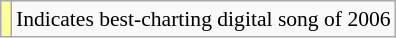<table class="wikitable" style="font-size:90%;">
<tr>
<td style="background-color:#FFFF99"></td>
<td>Indicates best-charting digital song of 2006</td>
</tr>
</table>
